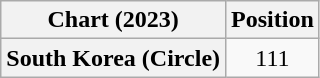<table class="wikitable plainrowheaders" style="text-align:center">
<tr>
<th scope="col">Chart (2023)</th>
<th scope="col">Position</th>
</tr>
<tr>
<th scope="row">South Korea (Circle)</th>
<td>111</td>
</tr>
</table>
